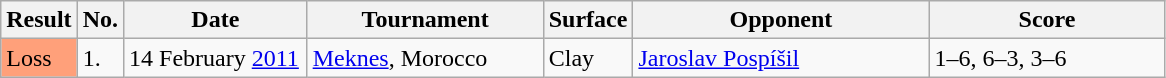<table class="sortable wikitable">
<tr>
<th style="width:40px">Result</th>
<th style="width:20px" class="unsortable">No.</th>
<th style="width:115px">Date</th>
<th style="width:150px">Tournament</th>
<th style="width:50px">Surface</th>
<th style="width:190px">Opponent</th>
<th style="width:150px" class="unsortable">Score</th>
</tr>
<tr>
<td style="background:#ffa07a;">Loss</td>
<td>1.</td>
<td>14 February <a href='#'>2011</a></td>
<td><a href='#'>Meknes</a>, Morocco</td>
<td>Clay</td>
<td> <a href='#'>Jaroslav Pospíšil</a></td>
<td>1–6, 6–3, 3–6</td>
</tr>
</table>
